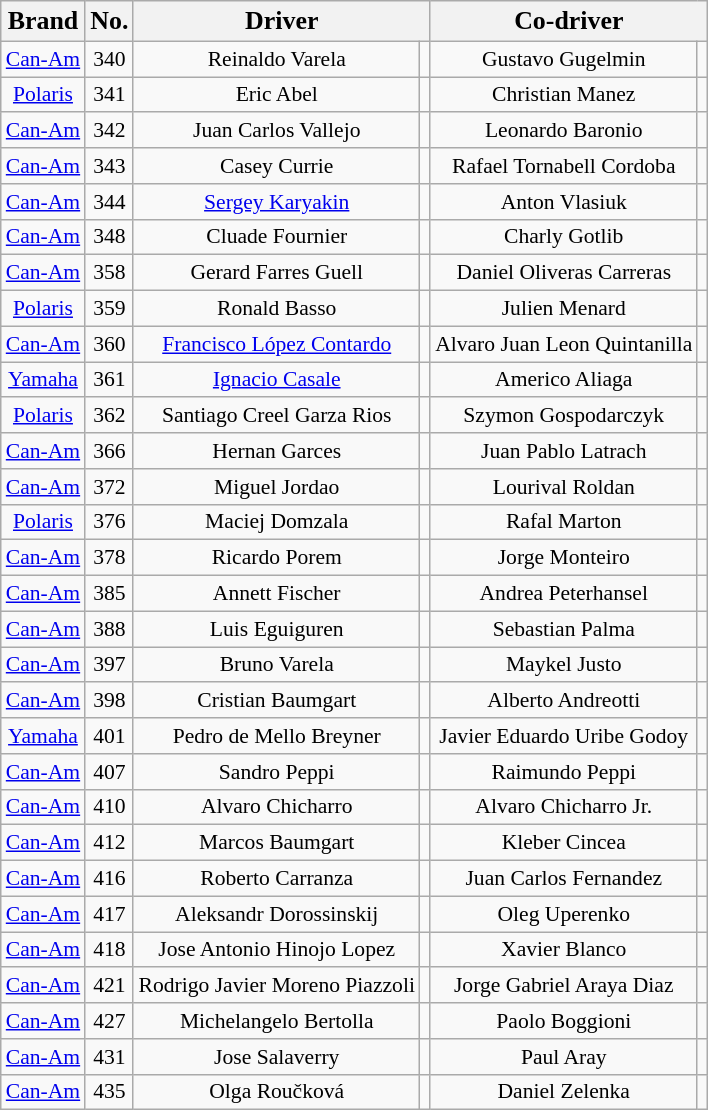<table class="wikitable sortable" style="font-size:90%;">
<tr>
<th><big>Brand</big></th>
<th><big>No.</big></th>
<th colspan=2><big>Driver</big></th>
<th colspan=2><big>Co-driver</big></th>
</tr>
<tr>
<td align=center><a href='#'>Can-Am</a></td>
<td align=center>340</td>
<td align=center>Reinaldo Varela</td>
<td></td>
<td align=center>Gustavo Gugelmin</td>
<td></td>
</tr>
<tr>
<td align=center><a href='#'>Polaris</a></td>
<td align=center>341</td>
<td align=center>Eric Abel</td>
<td></td>
<td align=center>Christian Manez</td>
<td></td>
</tr>
<tr>
<td align=center><a href='#'>Can-Am</a></td>
<td align=center>342</td>
<td align=center>Juan Carlos Vallejo</td>
<td></td>
<td align=center>Leonardo Baronio</td>
<td></td>
</tr>
<tr>
<td align=center><a href='#'>Can-Am</a></td>
<td align=center>343</td>
<td align=center>Casey Currie</td>
<td></td>
<td align=center>Rafael Tornabell Cordoba</td>
<td></td>
</tr>
<tr>
<td align=center><a href='#'>Can-Am</a></td>
<td align=center>344</td>
<td align=center><a href='#'>Sergey Karyakin</a></td>
<td></td>
<td align=center>Anton Vlasiuk</td>
<td></td>
</tr>
<tr>
<td align=center><a href='#'>Can-Am</a></td>
<td align=center>348</td>
<td align=center>Cluade Fournier</td>
<td></td>
<td align=center>Charly Gotlib</td>
<td></td>
</tr>
<tr>
<td align=center><a href='#'>Can-Am</a></td>
<td align=center>358</td>
<td align=center>Gerard Farres Guell</td>
<td></td>
<td align=center>Daniel Oliveras Carreras</td>
<td></td>
</tr>
<tr>
<td align=center><a href='#'>Polaris</a></td>
<td align=center>359</td>
<td align=center>Ronald Basso</td>
<td></td>
<td align=center>Julien Menard</td>
<td></td>
</tr>
<tr>
<td align=center><a href='#'>Can-Am</a></td>
<td align=center>360</td>
<td align=center><a href='#'>Francisco López Contardo</a></td>
<td></td>
<td align=center>Alvaro Juan Leon Quintanilla</td>
<td></td>
</tr>
<tr>
<td align=center><a href='#'>Yamaha</a></td>
<td align=center>361</td>
<td align=center><a href='#'>Ignacio Casale</a></td>
<td></td>
<td align=center>Americo Aliaga</td>
<td></td>
</tr>
<tr>
<td align=center><a href='#'>Polaris</a></td>
<td align=center>362</td>
<td align=center>Santiago Creel Garza Rios</td>
<td></td>
<td align=center>Szymon Gospodarczyk</td>
<td></td>
</tr>
<tr>
<td align=center><a href='#'>Can-Am</a></td>
<td align=center>366</td>
<td align=center>Hernan Garces</td>
<td></td>
<td align=center>Juan Pablo Latrach</td>
<td></td>
</tr>
<tr>
<td align=center><a href='#'>Can-Am</a></td>
<td align=center>372</td>
<td align=center>Miguel Jordao</td>
<td></td>
<td align=center>Lourival Roldan</td>
<td></td>
</tr>
<tr>
<td align=center><a href='#'>Polaris</a></td>
<td align=center>376</td>
<td align=center>Maciej Domzala</td>
<td></td>
<td align=center>Rafal Marton</td>
<td></td>
</tr>
<tr>
<td align=center><a href='#'>Can-Am</a></td>
<td align=center>378</td>
<td align=center>Ricardo Porem</td>
<td></td>
<td align=center>Jorge Monteiro</td>
<td></td>
</tr>
<tr>
<td align=center><a href='#'>Can-Am</a></td>
<td align=center>385</td>
<td align=center>Annett Fischer</td>
<td></td>
<td align=center>Andrea Peterhansel</td>
<td></td>
</tr>
<tr>
<td align=center><a href='#'>Can-Am</a></td>
<td align=center>388</td>
<td align=center>Luis Eguiguren</td>
<td></td>
<td align=center>Sebastian Palma</td>
<td></td>
</tr>
<tr>
<td align=center><a href='#'>Can-Am</a></td>
<td align=center>397</td>
<td align=center>Bruno Varela</td>
<td></td>
<td align=center>Maykel Justo</td>
<td></td>
</tr>
<tr>
<td align=center><a href='#'>Can-Am</a></td>
<td align=center>398</td>
<td align=center>Cristian Baumgart</td>
<td></td>
<td align=center>Alberto Andreotti</td>
<td></td>
</tr>
<tr>
<td align=center><a href='#'>Yamaha</a></td>
<td align=center>401</td>
<td align=center>Pedro de Mello Breyner</td>
<td></td>
<td align=center>Javier Eduardo Uribe Godoy</td>
<td></td>
</tr>
<tr>
<td align=center><a href='#'>Can-Am</a></td>
<td align=center>407</td>
<td align=center>Sandro Peppi</td>
<td></td>
<td align=center>Raimundo Peppi</td>
<td></td>
</tr>
<tr>
<td align=center><a href='#'>Can-Am</a></td>
<td align=center>410</td>
<td align=center>Alvaro Chicharro</td>
<td></td>
<td align=center>Alvaro Chicharro Jr.</td>
<td></td>
</tr>
<tr>
<td align=center><a href='#'>Can-Am</a></td>
<td align=center>412</td>
<td align=center>Marcos Baumgart</td>
<td></td>
<td align=center>Kleber Cincea</td>
<td></td>
</tr>
<tr>
<td align=center><a href='#'>Can-Am</a></td>
<td align=center>416</td>
<td align=center>Roberto Carranza</td>
<td></td>
<td align=center>Juan Carlos Fernandez</td>
<td></td>
</tr>
<tr>
<td align=center><a href='#'>Can-Am</a></td>
<td align=center>417</td>
<td align=center>Aleksandr Dorossinskij</td>
<td></td>
<td align=center>Oleg Uperenko</td>
<td></td>
</tr>
<tr>
<td align=center><a href='#'>Can-Am</a></td>
<td align=center>418</td>
<td align=center>Jose Antonio Hinojo Lopez</td>
<td></td>
<td align=center>Xavier Blanco</td>
<td></td>
</tr>
<tr>
<td align=center><a href='#'>Can-Am</a></td>
<td align=center>421</td>
<td align=center>Rodrigo Javier Moreno Piazzoli</td>
<td></td>
<td align=center>Jorge Gabriel Araya Diaz</td>
<td></td>
</tr>
<tr>
<td align=center><a href='#'>Can-Am</a></td>
<td align=center>427</td>
<td align=center>Michelangelo Bertolla</td>
<td></td>
<td align=center>Paolo Boggioni</td>
<td></td>
</tr>
<tr>
<td align=center><a href='#'>Can-Am</a></td>
<td align=center>431</td>
<td align=center>Jose Salaverry</td>
<td></td>
<td align=center>Paul Aray</td>
<td></td>
</tr>
<tr>
<td align=center><a href='#'>Can-Am</a></td>
<td align=center>435</td>
<td align=center>Olga Roučková</td>
<td></td>
<td align=center>Daniel Zelenka</td>
<td></td>
</tr>
</table>
